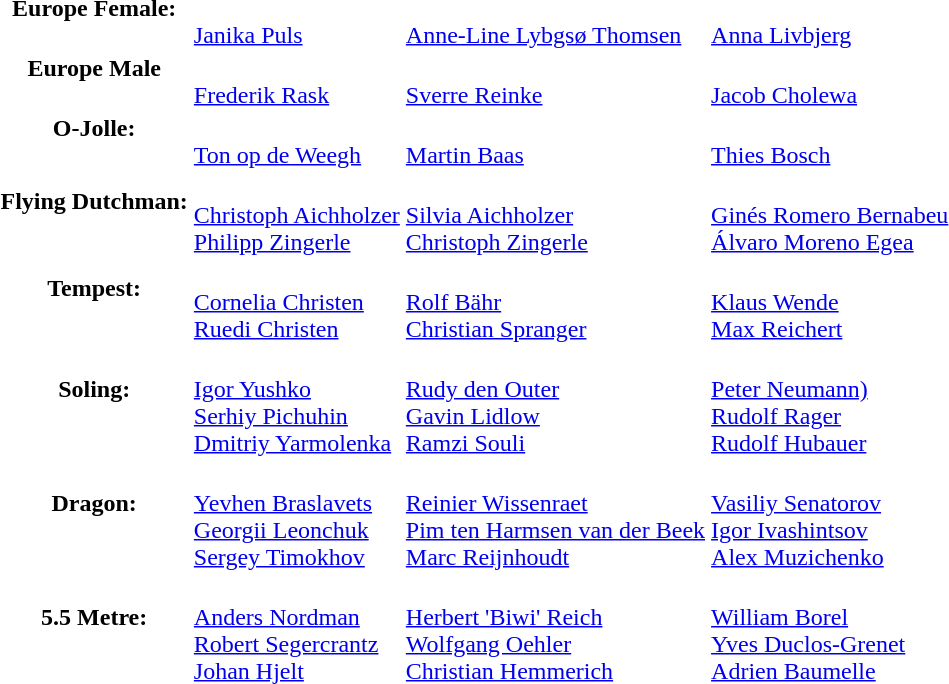<table>
<tr>
<td align=center><strong>Europe Female:</strong><br><br></td>
<td><br><a href='#'>Janika Puls</a></td>
<td><br><a href='#'>Anne-Line Lybgsø Thomsen</a></td>
<td><br><a href='#'>Anna Livbjerg</a></td>
</tr>
<tr>
<td align=center><strong>Europe Male</strong><br><br></td>
<td><br><a href='#'>Frederik Rask</a></td>
<td><br><a href='#'>Sverre Reinke</a></td>
<td><br><a href='#'>Jacob Cholewa</a></td>
</tr>
<tr>
<td align=center><strong>O-Jolle:</strong><br><br></td>
<td><br><a href='#'>Ton op de Weegh</a></td>
<td><br><a href='#'>Martin Baas</a></td>
<td><br><a href='#'>Thies Bosch</a></td>
</tr>
<tr>
<td align=center><strong>Flying Dutchman:</strong><br><br></td>
<td><br><a href='#'>Christoph Aichholzer</a><br><a href='#'>Philipp Zingerle</a></td>
<td><br><a href='#'>Silvia Aichholzer</a><br><a href='#'>Christoph Zingerle</a></td>
<td><br><a href='#'>Ginés Romero Bernabeu</a><br><a href='#'>Álvaro Moreno Egea</a></td>
</tr>
<tr>
<td align=center><strong>Tempest:</strong><br><br></td>
<td><br><a href='#'>Cornelia Christen</a><br><a href='#'>Ruedi Christen</a></td>
<td><br><a href='#'>Rolf Bähr</a><br><a href='#'>Christian Spranger</a></td>
<td><br><a href='#'>Klaus Wende</a><br><a href='#'>Max Reichert</a></td>
</tr>
<tr>
<td align=center><strong>Soling:</strong><br><br></td>
<td><br><a href='#'>Igor Yushko</a><br><a href='#'>Serhiy Pichuhin</a><br><a href='#'>Dmitriy Yarmolenka</a></td>
<td><br><a href='#'>Rudy den Outer</a><br><a href='#'>Gavin Lidlow</a><br><a href='#'>Ramzi Souli</a></td>
<td><br><a href='#'>Peter Neumann)</a><br><a href='#'>Rudolf Rager</a><br><a href='#'>Rudolf Hubauer</a></td>
</tr>
<tr>
<td align=center><strong>Dragon:</strong><br><br></td>
<td><br><a href='#'>Yevhen Braslavets</a><br><a href='#'>Georgii Leonchuk</a><br><a href='#'>Sergey Timokhov</a></td>
<td><br><a href='#'>Reinier Wissenraet</a><br><a href='#'>Pim ten Harmsen van der Beek</a><br><a href='#'>Marc Reijnhoudt</a></td>
<td><br><a href='#'>Vasiliy Senatorov</a><br><a href='#'>Igor Ivashintsov</a><br><a href='#'>Alex Muzichenko</a></td>
</tr>
<tr>
<td align=center><strong>5.5 Metre:</strong><br><br></td>
<td><br><a href='#'>Anders Nordman</a><br><a href='#'>Robert Segercrantz</a><br><a href='#'>Johan Hjelt</a></td>
<td><br><a href='#'>Herbert 'Biwi' Reich</a><br><a href='#'>Wolfgang Oehler</a><br><a href='#'>Christian Hemmerich</a></td>
<td><br><a href='#'>William Borel</a><br><a href='#'>Yves Duclos-Grenet</a><br><a href='#'>Adrien Baumelle</a></td>
</tr>
<tr>
</tr>
</table>
